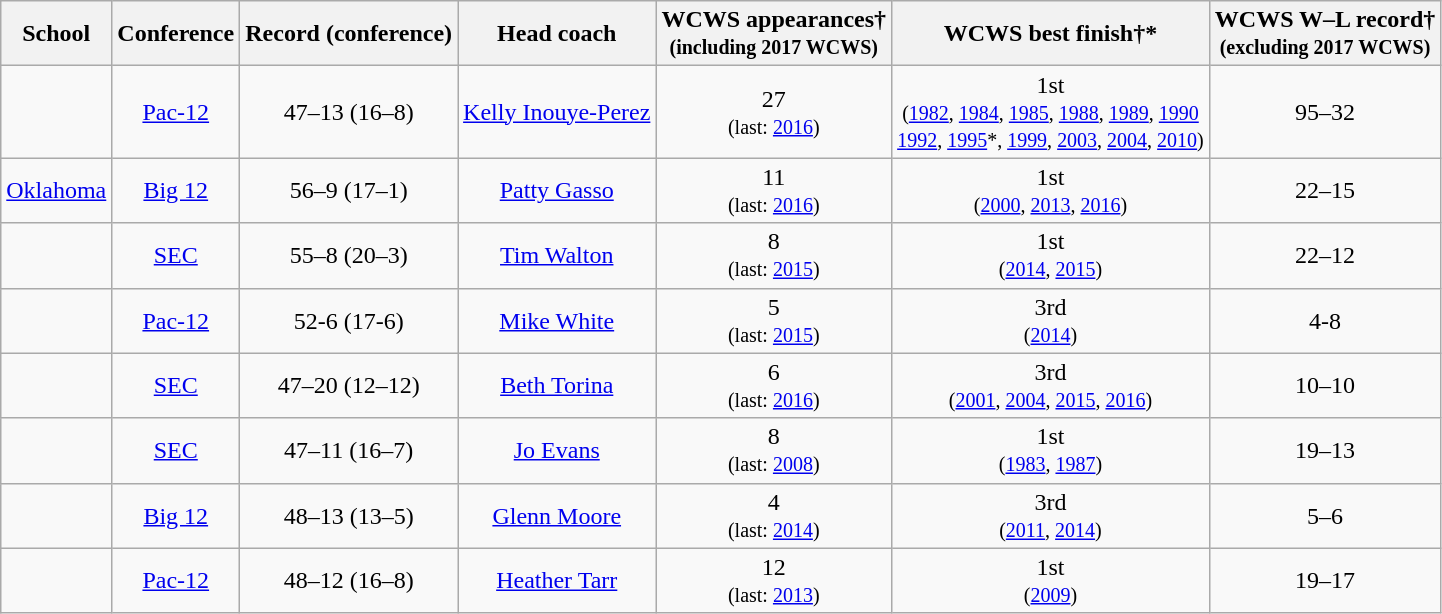<table class="wikitable">
<tr>
<th>School</th>
<th>Conference</th>
<th>Record (conference)</th>
<th>Head coach</th>
<th>WCWS appearances†<br><small> (including 2017 WCWS) </small></th>
<th>WCWS best finish†*</th>
<th>WCWS W–L record†<br><small> (excluding 2017 WCWS) </small></th>
</tr>
<tr align=center>
<td></td>
<td><a href='#'>Pac-12</a></td>
<td>47–13 (16–8)</td>
<td><a href='#'>Kelly Inouye-Perez</a></td>
<td>27<br><small>(last: <a href='#'>2016</a>)</small></td>
<td>1st<br><small>(<a href='#'>1982</a>, <a href='#'>1984</a>, <a href='#'>1985</a>, <a href='#'>1988</a>, <a href='#'>1989</a>, <a href='#'>1990</a><br><a href='#'>1992</a>, <a href='#'>1995</a>*, <a href='#'>1999</a>, <a href='#'>2003</a>, <a href='#'>2004</a>, <a href='#'>2010</a>)</small></td>
<td>95–32</td>
</tr>
<tr align=center>
<td><a href='#'>Oklahoma</a></td>
<td><a href='#'>Big 12</a></td>
<td>56–9 (17–1)</td>
<td><a href='#'>Patty Gasso</a></td>
<td>11<br><small>(last: <a href='#'>2016</a>)</small></td>
<td>1st<br><small>(<a href='#'>2000</a>, <a href='#'>2013</a>, <a href='#'>2016</a>)</small></td>
<td>22–15</td>
</tr>
<tr align=center>
<td></td>
<td><a href='#'>SEC</a></td>
<td>55–8 (20–3)</td>
<td><a href='#'>Tim Walton</a></td>
<td>8<br><small>(last: <a href='#'>2015</a>)</small></td>
<td>1st<br><small>(<a href='#'>2014</a>, <a href='#'>2015</a>)</small></td>
<td>22–12</td>
</tr>
<tr align=center>
<td></td>
<td><a href='#'>Pac-12</a></td>
<td>52-6 (17-6)</td>
<td><a href='#'>Mike White</a></td>
<td>5<br><small>(last: <a href='#'>2015</a>)</small></td>
<td>3rd<br><small>(<a href='#'>2014</a>)</small></td>
<td>4-8</td>
</tr>
<tr align=center>
<td></td>
<td><a href='#'>SEC</a></td>
<td>47–20 (12–12)</td>
<td><a href='#'>Beth Torina</a></td>
<td>6<br><small>(last: <a href='#'>2016</a>)</small></td>
<td>3rd<br><small>(<a href='#'>2001</a>, <a href='#'>2004</a>, <a href='#'>2015</a>, <a href='#'>2016</a>)</small></td>
<td>10–10</td>
</tr>
<tr align=center>
<td></td>
<td><a href='#'>SEC</a></td>
<td>47–11 (16–7)</td>
<td><a href='#'>Jo Evans</a></td>
<td>8<br><small>(last: <a href='#'>2008</a>)</small></td>
<td>1st<br><small>(<a href='#'>1983</a>, <a href='#'>1987</a>)</small></td>
<td>19–13</td>
</tr>
<tr align=center>
<td></td>
<td><a href='#'>Big 12</a></td>
<td>48–13 (13–5)</td>
<td><a href='#'>Glenn Moore</a></td>
<td>4<br><small>(last: <a href='#'>2014</a>)</small></td>
<td>3rd<br><small>(<a href='#'>2011</a>, <a href='#'>2014</a>)</small></td>
<td>5–6</td>
</tr>
<tr align=center>
<td></td>
<td><a href='#'>Pac-12</a></td>
<td>48–12 (16–8)</td>
<td><a href='#'>Heather Tarr</a></td>
<td>12<br><small>(last: <a href='#'>2013</a>)</small></td>
<td>1st<br><small>(<a href='#'>2009</a>)</small></td>
<td>19–17</td>
</tr>
</table>
